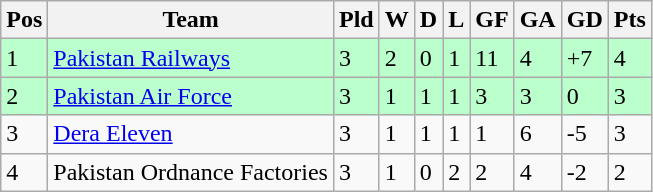<table class="wikitable">
<tr>
<th>Pos</th>
<th>Team</th>
<th>Pld</th>
<th>W</th>
<th>D</th>
<th>L</th>
<th>GF</th>
<th>GA</th>
<th>GD</th>
<th>Pts</th>
</tr>
<tr style="background:#bfc">
<td>1</td>
<td><a href='#'>Pakistan Railways</a></td>
<td>3</td>
<td>2</td>
<td>0</td>
<td>1</td>
<td>11</td>
<td>4</td>
<td>+7</td>
<td>4</td>
</tr>
<tr style="background:#bfc">
<td>2</td>
<td><a href='#'>Pakistan Air Force</a></td>
<td>3</td>
<td>1</td>
<td>1</td>
<td>1</td>
<td>3</td>
<td>3</td>
<td>0</td>
<td>3</td>
</tr>
<tr>
<td>3</td>
<td><a href='#'>Dera Eleven</a></td>
<td>3</td>
<td>1</td>
<td>1</td>
<td>1</td>
<td>1</td>
<td>6</td>
<td>-5</td>
<td>3</td>
</tr>
<tr>
<td>4</td>
<td>Pakistan Ordnance Factories</td>
<td>3</td>
<td>1</td>
<td>0</td>
<td>2</td>
<td>2</td>
<td>4</td>
<td>-2</td>
<td>2</td>
</tr>
</table>
